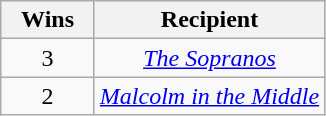<table class="wikitable sortable" style="text-align: center">
<tr>
<th scope="col" style="width:55px;">Wins</th>
<th scope="col" style="text-align:center;">Recipient</th>
</tr>
<tr>
<td rowspan=1 style="text-align:center">3</td>
<td><em><a href='#'>The Sopranos</a></em></td>
</tr>
<tr>
<td rowspan=1 style="text-align:center">2</td>
<td><em><a href='#'>Malcolm in the Middle</a></em></td>
</tr>
</table>
